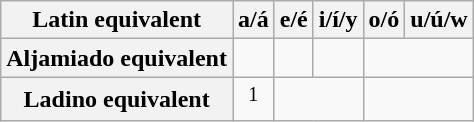<table class="wikitable" style="text-align:center;">
<tr>
<th>Latin equivalent</th>
<th>a/á</th>
<th>e/é</th>
<th>i/í/y</th>
<th>o/ó</th>
<th>u/ú/w</th>
</tr>
<tr>
<th>Aljamiado equivalent</th>
<td dir="rtl"><span></span></td>
<td dir="rtl"><span></span></td>
<td dir="rtl"><span></span></td>
<td colspan="2"><span></span></td>
</tr>
<tr>
<th>Ladino equivalent</th>
<td><span></span> <sup>1</sup></td>
<td colspan="2"><span></span></td>
<td colspan="2"><span></span></td>
</tr>
</table>
